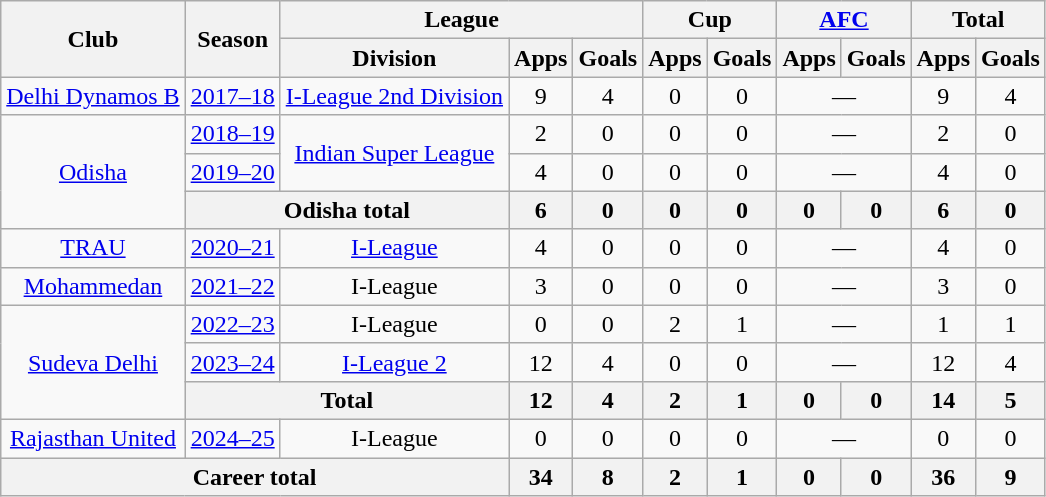<table class=wikitable style=text-align:center>
<tr>
<th rowspan="2">Club</th>
<th rowspan="2">Season</th>
<th colspan="3">League</th>
<th colspan="2">Cup</th>
<th colspan="2"><a href='#'>AFC</a></th>
<th colspan="2">Total</th>
</tr>
<tr>
<th>Division</th>
<th>Apps</th>
<th>Goals</th>
<th>Apps</th>
<th>Goals</th>
<th>Apps</th>
<th>Goals</th>
<th>Apps</th>
<th>Goals</th>
</tr>
<tr>
<td rowspan="1"><a href='#'>Delhi Dynamos B</a></td>
<td><a href='#'>2017–18</a></td>
<td rowspan="1"><a href='#'>I-League 2nd Division</a></td>
<td>9</td>
<td>4</td>
<td>0</td>
<td>0</td>
<td colspan="2">—</td>
<td>9</td>
<td>4</td>
</tr>
<tr>
<td rowspan="3"><a href='#'>Odisha</a></td>
<td><a href='#'>2018–19</a></td>
<td rowspan="2"><a href='#'>Indian Super League</a></td>
<td>2</td>
<td>0</td>
<td>0</td>
<td>0</td>
<td colspan="2">—</td>
<td>2</td>
<td>0</td>
</tr>
<tr>
<td><a href='#'>2019–20</a></td>
<td>4</td>
<td>0</td>
<td>0</td>
<td>0</td>
<td colspan="2">—</td>
<td>4</td>
<td>0</td>
</tr>
<tr>
<th colspan="2">Odisha total</th>
<th>6</th>
<th>0</th>
<th>0</th>
<th>0</th>
<th>0</th>
<th>0</th>
<th>6</th>
<th>0</th>
</tr>
<tr>
<td rowspan="1"><a href='#'>TRAU</a></td>
<td><a href='#'>2020–21</a></td>
<td rowspan="1"><a href='#'>I-League</a></td>
<td>4</td>
<td>0</td>
<td>0</td>
<td>0</td>
<td colspan="2">—</td>
<td>4</td>
<td>0</td>
</tr>
<tr>
<td rowspan="1"><a href='#'>Mohammedan</a></td>
<td><a href='#'>2021–22</a></td>
<td rowspan="1">I-League</td>
<td>3</td>
<td>0</td>
<td>0</td>
<td>0</td>
<td colspan="2">—</td>
<td>3</td>
<td>0</td>
</tr>
<tr>
<td rowspan="3"><a href='#'>Sudeva Delhi</a></td>
<td><a href='#'>2022–23</a></td>
<td rowspan="1">I-League</td>
<td>0</td>
<td>0</td>
<td>2</td>
<td>1</td>
<td colspan="2">—</td>
<td>1</td>
<td>1</td>
</tr>
<tr>
<td><a href='#'>2023–24</a></td>
<td rowspan="1"><a href='#'>I-League 2</a></td>
<td>12</td>
<td>4</td>
<td>0</td>
<td>0</td>
<td colspan="2">—</td>
<td>12</td>
<td>4</td>
</tr>
<tr>
<th colspan="2">Total</th>
<th>12</th>
<th>4</th>
<th>2</th>
<th>1</th>
<th>0</th>
<th>0</th>
<th>14</th>
<th>5</th>
</tr>
<tr>
<td rowspan="1"><a href='#'>Rajasthan United</a></td>
<td><a href='#'>2024–25</a></td>
<td rowspan="1">I-League</td>
<td>0</td>
<td>0</td>
<td>0</td>
<td>0</td>
<td colspan="2">—</td>
<td>0</td>
<td>0</td>
</tr>
<tr>
<th colspan="3">Career total</th>
<th>34</th>
<th>8</th>
<th>2</th>
<th>1</th>
<th>0</th>
<th>0</th>
<th>36</th>
<th>9</th>
</tr>
</table>
